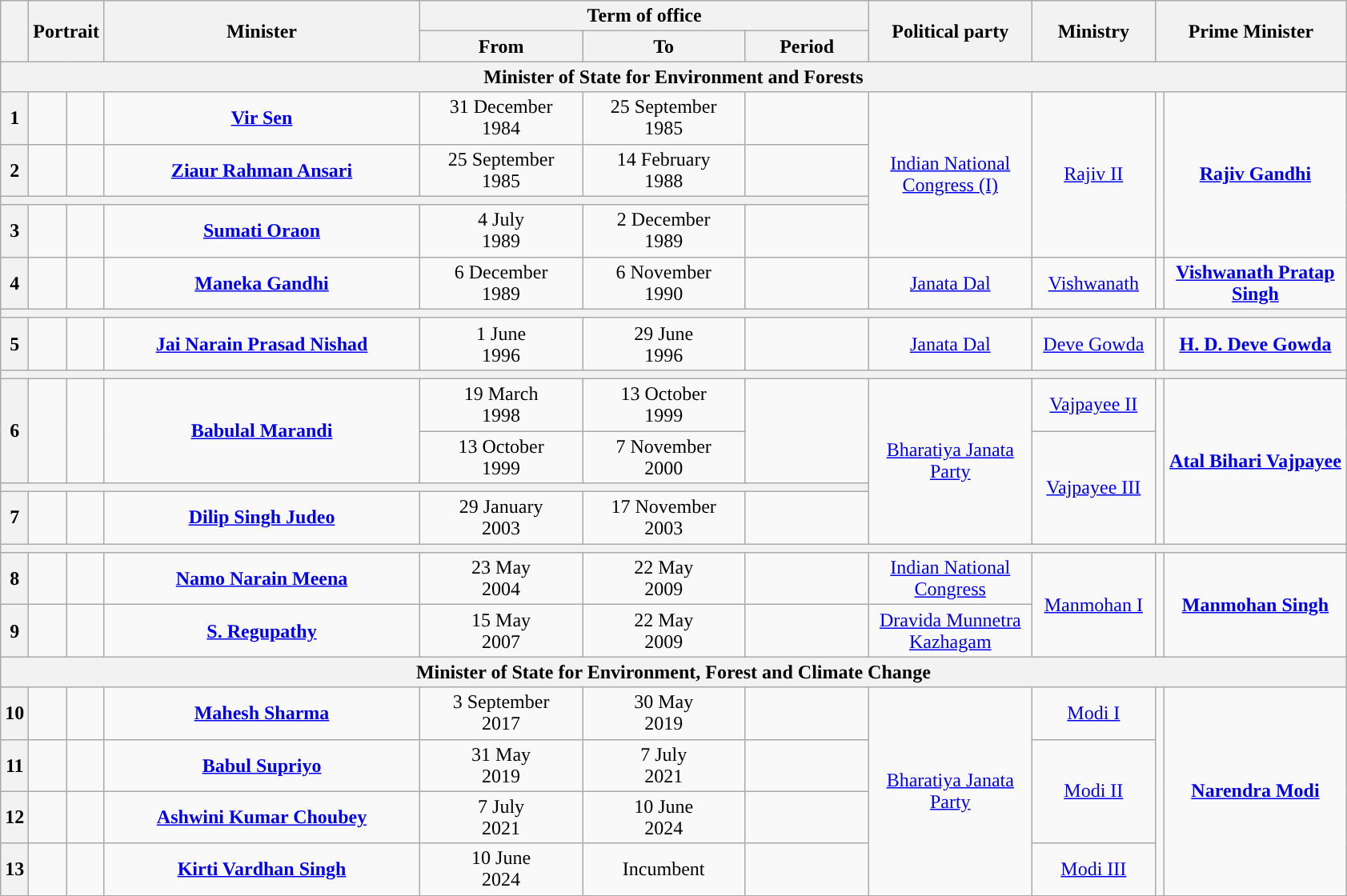<table class="wikitable" style="text-align:center">
<tr>
<th rowspan="2"></th>
<th rowspan="2" colspan="2">Portrait</th>
<th rowspan="2" style="width:16em">Minister<br></th>
<th colspan="3">Term of office</th>
<th rowspan="2" style="width:8em">Political party</th>
<th rowspan="2" style="width:6em">Ministry</th>
<th rowspan="2" colspan="2">Prime Minister</th>
</tr>
<tr>
<th style="width:8em">From</th>
<th style="width:8em">To</th>
<th style="width:6em">Period</th>
</tr>
<tr>
<th colspan="11">Minister of State for Environment and Forests</th>
</tr>
<tr>
<th>1</th>
<td></td>
<td></td>
<td><strong><a href='#'>Vir Sen</a></strong><br></td>
<td>31 December<br>1984</td>
<td>25 September<br>1985</td>
<td><strong></strong></td>
<td rowspan="4"><a href='#'>Indian National Congress (I)</a></td>
<td rowspan="4"><a href='#'>Rajiv II</a></td>
<td rowspan="4"></td>
<td rowspan="4" style="width:9em"><strong><a href='#'>Rajiv Gandhi</a></strong></td>
</tr>
<tr>
<th>2</th>
<td></td>
<td></td>
<td><strong><a href='#'>Ziaur Rahman Ansari</a></strong><br></td>
<td>25 September<br>1985</td>
<td>14 February<br>1988</td>
<td><strong></strong></td>
</tr>
<tr>
<th colspan="7"></th>
</tr>
<tr>
<th>3</th>
<td></td>
<td></td>
<td><strong><a href='#'>Sumati Oraon</a></strong><br></td>
<td>4 July<br>1989</td>
<td>2 December<br>1989</td>
<td><strong></strong></td>
</tr>
<tr>
<th>4</th>
<td></td>
<td></td>
<td><strong><a href='#'>Maneka Gandhi</a></strong><br></td>
<td>6 December<br>1989</td>
<td>6 November<br>1990</td>
<td><strong></strong></td>
<td><a href='#'>Janata Dal</a></td>
<td><a href='#'>Vishwanath</a></td>
<td></td>
<td><strong><a href='#'>Vishwanath Pratap Singh</a></strong></td>
</tr>
<tr>
<th colspan="11"></th>
</tr>
<tr>
<th>5</th>
<td></td>
<td></td>
<td><strong><a href='#'>Jai Narain Prasad Nishad</a></strong><br></td>
<td>1 June<br>1996</td>
<td>29 June<br>1996</td>
<td><strong></strong></td>
<td><a href='#'>Janata Dal</a></td>
<td><a href='#'>Deve Gowda</a></td>
<td></td>
<td><strong><a href='#'>H. D. Deve Gowda</a></strong></td>
</tr>
<tr>
<th colspan="11"></th>
</tr>
<tr>
<th rowspan="2">6</th>
<td rowspan="2"></td>
<td rowspan="2"></td>
<td rowspan="2"><strong><a href='#'>Babulal Marandi</a></strong><br></td>
<td>19 March<br>1998</td>
<td>13 October<br>1999</td>
<td rowspan="2"><strong></strong></td>
<td rowspan="4"><a href='#'>Bharatiya Janata Party</a></td>
<td><a href='#'>Vajpayee II</a></td>
<td rowspan="4"></td>
<td rowspan="4"><strong><a href='#'>Atal Bihari Vajpayee</a></strong></td>
</tr>
<tr>
<td>13 October<br>1999</td>
<td>7 November<br>2000</td>
<td rowspan="3"><a href='#'>Vajpayee III</a></td>
</tr>
<tr>
<th colspan="7"></th>
</tr>
<tr>
<th>7</th>
<td></td>
<td></td>
<td><strong><a href='#'>Dilip Singh Judeo</a></strong><br></td>
<td>29 January<br>2003</td>
<td>17 November<br>2003</td>
<td><strong></strong></td>
</tr>
<tr>
<th colspan="11"></th>
</tr>
<tr>
<th>8</th>
<td></td>
<td></td>
<td><strong><a href='#'>Namo Narain Meena</a></strong><br></td>
<td>23 May<br>2004</td>
<td>22 May<br>2009</td>
<td><strong></strong></td>
<td><a href='#'>Indian National Congress</a></td>
<td rowspan="2"><a href='#'>Manmohan I</a></td>
<td rowspan="2"></td>
<td rowspan="2"><strong><a href='#'>Manmohan Singh</a></strong></td>
</tr>
<tr>
<th>9</th>
<td></td>
<td></td>
<td><strong><a href='#'>S. Regupathy</a></strong><br></td>
<td>15 May<br>2007</td>
<td>22 May<br>2009</td>
<td><strong></strong></td>
<td><a href='#'>Dravida Munnetra Kazhagam</a></td>
</tr>
<tr>
<th colspan="11">Minister of State for Environment, Forest and Climate Change</th>
</tr>
<tr>
<th>10</th>
<td></td>
<td></td>
<td><strong><a href='#'>Mahesh Sharma</a></strong><br></td>
<td>3 September<br>2017</td>
<td>30 May<br>2019</td>
<td><strong></strong></td>
<td rowspan="4"><a href='#'>Bharatiya Janata Party</a></td>
<td><a href='#'>Modi I</a></td>
<td rowspan="4"></td>
<td rowspan="4"><strong><a href='#'>Narendra Modi</a></strong></td>
</tr>
<tr>
<th>11</th>
<td></td>
<td></td>
<td><strong><a href='#'>Babul Supriyo</a></strong><br></td>
<td>31 May<br>2019</td>
<td>7 July<br>2021</td>
<td><strong></strong></td>
<td rowspan="2"><a href='#'>Modi II</a></td>
</tr>
<tr>
<th>12</th>
<td></td>
<td></td>
<td><strong><a href='#'>Ashwini Kumar Choubey</a></strong><br></td>
<td>7 July<br>2021</td>
<td>10 June<br>2024</td>
<td><strong></strong></td>
</tr>
<tr>
<th>13</th>
<td></td>
<td></td>
<td><strong><a href='#'>Kirti Vardhan Singh</a></strong><br></td>
<td>10 June<br>2024</td>
<td>Incumbent</td>
<td><strong></strong></td>
<td><a href='#'>Modi III</a></td>
</tr>
<tr>
</tr>
</table>
